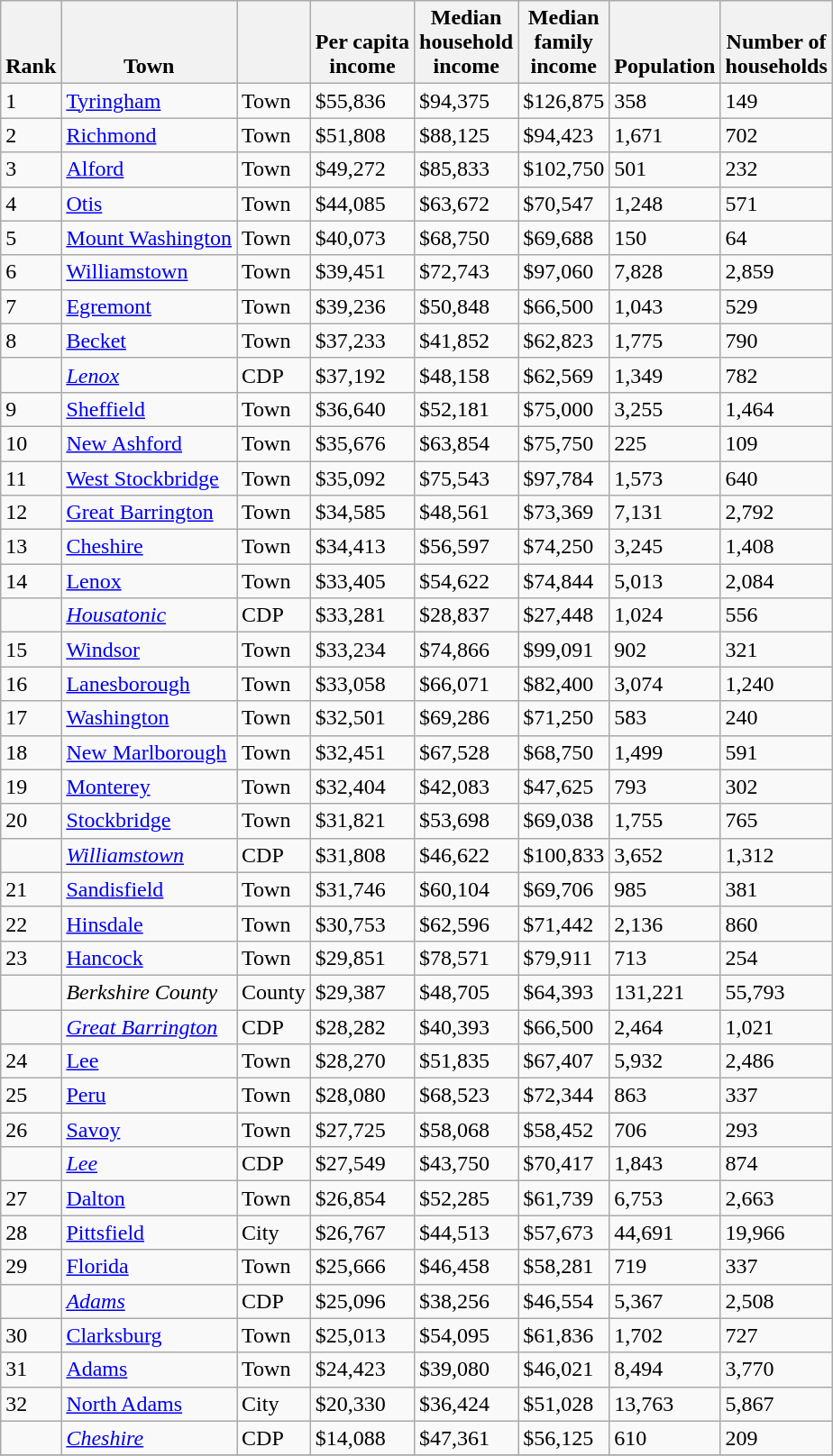<table class="wikitable sortable">
<tr valign=bottom>
<th>Rank</th>
<th>Town</th>
<th></th>
<th>Per capita<br>income</th>
<th>Median<br>household<br>income</th>
<th>Median<br>family<br>income</th>
<th>Population</th>
<th>Number of<br>households</th>
</tr>
<tr>
<td>1</td>
<td><a href='#'>Tyringham</a></td>
<td>Town</td>
<td>$55,836</td>
<td>$94,375</td>
<td>$126,875</td>
<td>358</td>
<td>149</td>
</tr>
<tr>
<td>2</td>
<td><a href='#'>Richmond</a></td>
<td>Town</td>
<td>$51,808</td>
<td>$88,125</td>
<td>$94,423</td>
<td>1,671</td>
<td>702</td>
</tr>
<tr>
<td>3</td>
<td><a href='#'>Alford</a></td>
<td>Town</td>
<td>$49,272</td>
<td>$85,833</td>
<td>$102,750</td>
<td>501</td>
<td>232</td>
</tr>
<tr>
<td>4</td>
<td><a href='#'>Otis</a></td>
<td>Town</td>
<td>$44,085</td>
<td>$63,672</td>
<td>$70,547</td>
<td>1,248</td>
<td>571</td>
</tr>
<tr>
<td>5</td>
<td><a href='#'>Mount Washington</a></td>
<td>Town</td>
<td>$40,073</td>
<td>$68,750</td>
<td>$69,688</td>
<td>150</td>
<td>64</td>
</tr>
<tr>
<td>6</td>
<td><a href='#'>Williamstown</a></td>
<td>Town</td>
<td>$39,451</td>
<td>$72,743</td>
<td>$97,060</td>
<td>7,828</td>
<td>2,859</td>
</tr>
<tr>
<td>7</td>
<td><a href='#'>Egremont</a></td>
<td>Town</td>
<td>$39,236</td>
<td>$50,848</td>
<td>$66,500</td>
<td>1,043</td>
<td>529</td>
</tr>
<tr>
<td>8</td>
<td><a href='#'>Becket</a></td>
<td>Town</td>
<td>$37,233</td>
<td>$41,852</td>
<td>$62,823</td>
<td>1,775</td>
<td>790</td>
</tr>
<tr>
<td></td>
<td><em><a href='#'>Lenox</a></em></td>
<td>CDP</td>
<td>$37,192</td>
<td>$48,158</td>
<td>$62,569</td>
<td>1,349</td>
<td>782</td>
</tr>
<tr>
<td>9</td>
<td><a href='#'>Sheffield</a></td>
<td>Town</td>
<td>$36,640</td>
<td>$52,181</td>
<td>$75,000</td>
<td>3,255</td>
<td>1,464</td>
</tr>
<tr>
<td>10</td>
<td><a href='#'>New Ashford</a></td>
<td>Town</td>
<td>$35,676</td>
<td>$63,854</td>
<td>$75,750</td>
<td>225</td>
<td>109</td>
</tr>
<tr>
<td>11</td>
<td><a href='#'>West Stockbridge</a></td>
<td>Town</td>
<td>$35,092</td>
<td>$75,543</td>
<td>$97,784</td>
<td>1,573</td>
<td>640</td>
</tr>
<tr>
<td>12</td>
<td><a href='#'>Great Barrington</a></td>
<td>Town</td>
<td>$34,585</td>
<td>$48,561</td>
<td>$73,369</td>
<td>7,131</td>
<td>2,792</td>
</tr>
<tr>
<td>13</td>
<td><a href='#'>Cheshire</a></td>
<td>Town</td>
<td>$34,413</td>
<td>$56,597</td>
<td>$74,250</td>
<td>3,245</td>
<td>1,408</td>
</tr>
<tr>
<td>14</td>
<td><a href='#'>Lenox</a></td>
<td>Town</td>
<td>$33,405</td>
<td>$54,622</td>
<td>$74,844</td>
<td>5,013</td>
<td>2,084</td>
</tr>
<tr>
<td></td>
<td><em><a href='#'>Housatonic</a></em></td>
<td>CDP</td>
<td>$33,281</td>
<td>$28,837</td>
<td>$27,448</td>
<td>1,024</td>
<td>556</td>
</tr>
<tr>
<td>15</td>
<td><a href='#'>Windsor</a></td>
<td>Town</td>
<td>$33,234</td>
<td>$74,866</td>
<td>$99,091</td>
<td>902</td>
<td>321</td>
</tr>
<tr>
<td>16</td>
<td><a href='#'>Lanesborough</a></td>
<td>Town</td>
<td>$33,058</td>
<td>$66,071</td>
<td>$82,400</td>
<td>3,074</td>
<td>1,240</td>
</tr>
<tr>
<td>17</td>
<td><a href='#'>Washington</a></td>
<td>Town</td>
<td>$32,501</td>
<td>$69,286</td>
<td>$71,250</td>
<td>583</td>
<td>240</td>
</tr>
<tr>
<td>18</td>
<td><a href='#'>New Marlborough</a></td>
<td>Town</td>
<td>$32,451</td>
<td>$67,528</td>
<td>$68,750</td>
<td>1,499</td>
<td>591</td>
</tr>
<tr>
<td>19</td>
<td><a href='#'>Monterey</a></td>
<td>Town</td>
<td>$32,404</td>
<td>$42,083</td>
<td>$47,625</td>
<td>793</td>
<td>302</td>
</tr>
<tr>
<td>20</td>
<td><a href='#'>Stockbridge</a></td>
<td>Town</td>
<td>$31,821</td>
<td>$53,698</td>
<td>$69,038</td>
<td>1,755</td>
<td>765</td>
</tr>
<tr>
<td></td>
<td><em><a href='#'>Williamstown</a></em></td>
<td>CDP</td>
<td>$31,808</td>
<td>$46,622</td>
<td>$100,833</td>
<td>3,652</td>
<td>1,312</td>
</tr>
<tr>
<td>21</td>
<td><a href='#'>Sandisfield</a></td>
<td>Town</td>
<td>$31,746</td>
<td>$60,104</td>
<td>$69,706</td>
<td>985</td>
<td>381</td>
</tr>
<tr>
<td>22</td>
<td><a href='#'>Hinsdale</a></td>
<td>Town</td>
<td>$30,753</td>
<td>$62,596</td>
<td>$71,442</td>
<td>2,136</td>
<td>860</td>
</tr>
<tr>
<td>23</td>
<td><a href='#'>Hancock</a></td>
<td>Town</td>
<td>$29,851</td>
<td>$78,571</td>
<td>$79,911</td>
<td>713</td>
<td>254</td>
</tr>
<tr>
<td></td>
<td><em>Berkshire County</em></td>
<td>County</td>
<td>$29,387</td>
<td>$48,705</td>
<td>$64,393</td>
<td>131,221</td>
<td>55,793</td>
</tr>
<tr>
<td></td>
<td><em><a href='#'>Great Barrington</a></em></td>
<td>CDP</td>
<td>$28,282</td>
<td>$40,393</td>
<td>$66,500</td>
<td>2,464</td>
<td>1,021</td>
</tr>
<tr>
<td>24</td>
<td><a href='#'>Lee</a></td>
<td>Town</td>
<td>$28,270</td>
<td>$51,835</td>
<td>$67,407</td>
<td>5,932</td>
<td>2,486</td>
</tr>
<tr>
<td>25</td>
<td><a href='#'>Peru</a></td>
<td>Town</td>
<td>$28,080</td>
<td>$68,523</td>
<td>$72,344</td>
<td>863</td>
<td>337</td>
</tr>
<tr>
<td>26</td>
<td><a href='#'>Savoy</a></td>
<td>Town</td>
<td>$27,725</td>
<td>$58,068</td>
<td>$58,452</td>
<td>706</td>
<td>293</td>
</tr>
<tr>
<td></td>
<td><em><a href='#'>Lee</a></em></td>
<td>CDP</td>
<td>$27,549</td>
<td>$43,750</td>
<td>$70,417</td>
<td>1,843</td>
<td>874</td>
</tr>
<tr>
<td>27</td>
<td><a href='#'>Dalton</a></td>
<td>Town</td>
<td>$26,854</td>
<td>$52,285</td>
<td>$61,739</td>
<td>6,753</td>
<td>2,663</td>
</tr>
<tr>
<td>28</td>
<td><a href='#'>Pittsfield</a></td>
<td>City</td>
<td>$26,767</td>
<td>$44,513</td>
<td>$57,673</td>
<td>44,691</td>
<td>19,966</td>
</tr>
<tr>
<td>29</td>
<td><a href='#'>Florida</a></td>
<td>Town</td>
<td>$25,666</td>
<td>$46,458</td>
<td>$58,281</td>
<td>719</td>
<td>337</td>
</tr>
<tr>
<td></td>
<td><em><a href='#'>Adams</a></em></td>
<td>CDP</td>
<td>$25,096</td>
<td>$38,256</td>
<td>$46,554</td>
<td>5,367</td>
<td>2,508</td>
</tr>
<tr>
<td>30</td>
<td><a href='#'>Clarksburg</a></td>
<td>Town</td>
<td>$25,013</td>
<td>$54,095</td>
<td>$61,836</td>
<td>1,702</td>
<td>727</td>
</tr>
<tr>
<td>31</td>
<td><a href='#'>Adams</a></td>
<td>Town</td>
<td>$24,423</td>
<td>$39,080</td>
<td>$46,021</td>
<td>8,494</td>
<td>3,770</td>
</tr>
<tr>
<td>32</td>
<td><a href='#'>North Adams</a></td>
<td>City</td>
<td>$20,330</td>
<td>$36,424</td>
<td>$51,028</td>
<td>13,763</td>
<td>5,867</td>
</tr>
<tr>
<td></td>
<td><em><a href='#'>Cheshire</a></em></td>
<td>CDP</td>
<td>$14,088</td>
<td>$47,361</td>
<td>$56,125</td>
<td>610</td>
<td>209</td>
</tr>
<tr>
</tr>
</table>
